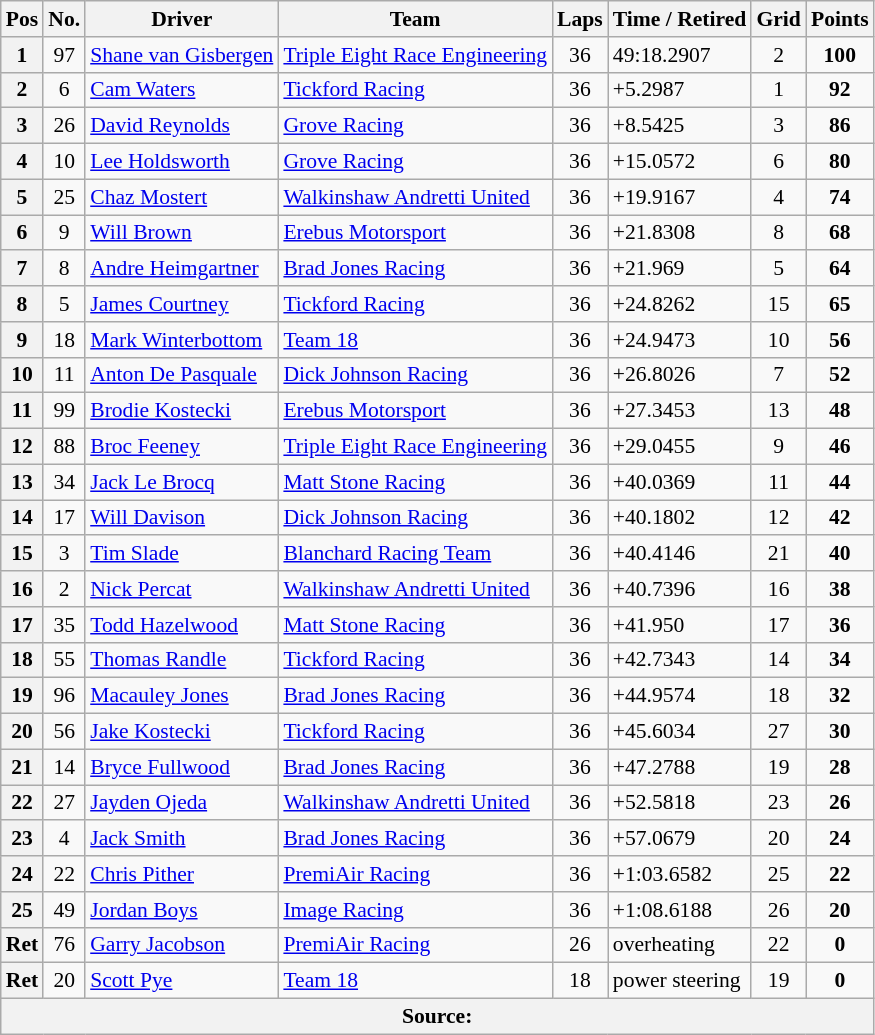<table class="wikitable" style="font-size:90%;">
<tr>
<th>Pos</th>
<th>No.</th>
<th>Driver</th>
<th>Team</th>
<th>Laps</th>
<th>Time / Retired</th>
<th>Grid</th>
<th>Points</th>
</tr>
<tr>
<th>1</th>
<td align="center">97</td>
<td> <a href='#'>Shane van Gisbergen</a></td>
<td><a href='#'>Triple Eight Race Engineering</a></td>
<td align="center">36</td>
<td>49:18.2907</td>
<td align="center">2</td>
<td align="center"><strong>100</strong></td>
</tr>
<tr>
<th>2</th>
<td align="center">6</td>
<td> <a href='#'>Cam Waters</a></td>
<td><a href='#'>Tickford Racing</a></td>
<td align="center">36</td>
<td>+5.2987</td>
<td align="center">1</td>
<td align="center"><strong>92</strong></td>
</tr>
<tr>
<th>3</th>
<td align="center">26</td>
<td> <a href='#'>David Reynolds</a></td>
<td><a href='#'>Grove Racing</a></td>
<td align="center">36</td>
<td>+8.5425</td>
<td align="center">3</td>
<td align="center"><strong>86</strong></td>
</tr>
<tr>
<th>4</th>
<td align="center">10</td>
<td> <a href='#'>Lee Holdsworth</a></td>
<td><a href='#'>Grove Racing</a></td>
<td align="center">36</td>
<td>+15.0572</td>
<td align="center">6</td>
<td align="center"><strong>80</strong></td>
</tr>
<tr>
<th>5</th>
<td align="center">25</td>
<td> <a href='#'>Chaz Mostert</a></td>
<td><a href='#'>Walkinshaw Andretti United</a></td>
<td align="center">36</td>
<td>+19.9167</td>
<td align="center">4</td>
<td align="center"><strong>74</strong></td>
</tr>
<tr>
<th>6</th>
<td align="center">9</td>
<td> <a href='#'>Will Brown</a></td>
<td><a href='#'>Erebus Motorsport</a></td>
<td align="center">36</td>
<td>+21.8308</td>
<td align="center">8</td>
<td align="center"><strong>68</strong></td>
</tr>
<tr>
<th>7</th>
<td align="center">8</td>
<td> <a href='#'>Andre Heimgartner</a></td>
<td><a href='#'>Brad Jones Racing</a></td>
<td align="center">36</td>
<td>+21.969</td>
<td align="center">5</td>
<td align="center"><strong>64</strong></td>
</tr>
<tr>
<th>8</th>
<td align="center">5</td>
<td> <a href='#'>James Courtney</a></td>
<td><a href='#'>Tickford Racing</a></td>
<td align="center">36</td>
<td>+24.8262</td>
<td align="center">15</td>
<td align="center"><strong>65</strong></td>
</tr>
<tr>
<th>9</th>
<td align="center">18</td>
<td> <a href='#'>Mark Winterbottom</a></td>
<td><a href='#'>Team 18</a></td>
<td align="center">36</td>
<td>+24.9473</td>
<td align="center">10</td>
<td align="center"><strong>56</strong></td>
</tr>
<tr>
<th>10</th>
<td align="center">11</td>
<td> <a href='#'>Anton De Pasquale</a></td>
<td><a href='#'>Dick Johnson Racing</a></td>
<td align="center">36</td>
<td>+26.8026</td>
<td align="center">7</td>
<td align="center"><strong>52</strong></td>
</tr>
<tr>
<th>11</th>
<td align="center">99</td>
<td> <a href='#'>Brodie Kostecki</a></td>
<td><a href='#'>Erebus Motorsport</a></td>
<td align="center">36</td>
<td>+27.3453</td>
<td align="center">13</td>
<td align="center"><strong>48</strong></td>
</tr>
<tr>
<th>12</th>
<td align="center">88</td>
<td> <a href='#'>Broc Feeney</a></td>
<td><a href='#'>Triple Eight Race Engineering</a></td>
<td align="center">36</td>
<td>+29.0455</td>
<td align="center">9</td>
<td align="center"><strong>46</strong></td>
</tr>
<tr>
<th>13</th>
<td align="center">34</td>
<td> <a href='#'>Jack Le Brocq</a></td>
<td><a href='#'>Matt Stone Racing</a></td>
<td align="center">36</td>
<td>+40.0369</td>
<td align="center">11</td>
<td align="center"><strong>44</strong></td>
</tr>
<tr>
<th>14</th>
<td align="center">17</td>
<td> <a href='#'>Will Davison</a></td>
<td><a href='#'>Dick Johnson Racing</a></td>
<td align="center">36</td>
<td>+40.1802</td>
<td align="center">12</td>
<td align="center"><strong>42</strong></td>
</tr>
<tr>
<th>15</th>
<td align="center">3</td>
<td> <a href='#'>Tim Slade</a></td>
<td><a href='#'>Blanchard Racing Team</a></td>
<td align="center">36</td>
<td>+40.4146</td>
<td align="center">21</td>
<td align="center"><strong>40</strong></td>
</tr>
<tr>
<th>16</th>
<td align="center">2</td>
<td> <a href='#'>Nick Percat</a></td>
<td><a href='#'>Walkinshaw Andretti United</a></td>
<td align="center">36</td>
<td>+40.7396</td>
<td align="center">16</td>
<td align="center"><strong>38</strong></td>
</tr>
<tr>
<th>17</th>
<td align="center">35</td>
<td> <a href='#'>Todd Hazelwood</a></td>
<td><a href='#'>Matt Stone Racing</a></td>
<td align="center">36</td>
<td>+41.950</td>
<td align="center">17</td>
<td align="center"><strong>36</strong></td>
</tr>
<tr>
<th>18</th>
<td align="center">55</td>
<td> <a href='#'>Thomas Randle</a></td>
<td><a href='#'>Tickford Racing</a></td>
<td align="center">36</td>
<td>+42.7343</td>
<td align="center">14</td>
<td align="center"><strong>34</strong></td>
</tr>
<tr>
<th>19</th>
<td align="center">96</td>
<td> <a href='#'>Macauley Jones</a></td>
<td><a href='#'>Brad Jones Racing</a></td>
<td align="center">36</td>
<td>+44.9574</td>
<td align="center">18</td>
<td align="center"><strong>32</strong></td>
</tr>
<tr>
<th>20</th>
<td align="center">56</td>
<td> <a href='#'>Jake Kostecki</a></td>
<td><a href='#'>Tickford Racing</a></td>
<td align="center">36</td>
<td>+45.6034</td>
<td align="center">27</td>
<td align="center"><strong>30</strong></td>
</tr>
<tr>
<th>21</th>
<td align="center">14</td>
<td> <a href='#'>Bryce Fullwood</a></td>
<td><a href='#'>Brad Jones Racing</a></td>
<td align="center">36</td>
<td>+47.2788</td>
<td align="center">19</td>
<td align="center"><strong>28</strong></td>
</tr>
<tr>
<th>22</th>
<td align="center">27</td>
<td> <a href='#'>Jayden Ojeda</a></td>
<td><a href='#'>Walkinshaw Andretti United</a></td>
<td align="center">36</td>
<td>+52.5818</td>
<td align="center">23</td>
<td align="center"><strong>26</strong></td>
</tr>
<tr>
<th>23</th>
<td align="center">4</td>
<td> <a href='#'>Jack Smith</a></td>
<td><a href='#'>Brad Jones Racing</a></td>
<td align="center">36</td>
<td>+57.0679</td>
<td align="center">20</td>
<td align="center"><strong>24</strong></td>
</tr>
<tr>
<th>24</th>
<td align="center">22</td>
<td> <a href='#'>Chris Pither</a></td>
<td><a href='#'>PremiAir Racing</a></td>
<td align="center">36</td>
<td>+1:03.6582</td>
<td align="center">25</td>
<td align="center"><strong>22</strong></td>
</tr>
<tr>
<th>25</th>
<td align="center">49</td>
<td> <a href='#'>Jordan Boys</a></td>
<td><a href='#'>Image Racing</a></td>
<td align="center">36</td>
<td>+1:08.6188</td>
<td align="center">26</td>
<td align="center"><strong>20</strong></td>
</tr>
<tr>
<th>Ret</th>
<td align="center">76</td>
<td> <a href='#'>Garry Jacobson</a></td>
<td><a href='#'>PremiAir Racing</a></td>
<td align="center">26</td>
<td>overheating</td>
<td align="center">22</td>
<td align="center"><strong>0</strong></td>
</tr>
<tr>
<th>Ret</th>
<td align="center">20</td>
<td> <a href='#'>Scott Pye</a></td>
<td><a href='#'>Team 18</a></td>
<td align="center">18</td>
<td>power steering</td>
<td align="center">19</td>
<td align="center"><strong>0</strong></td>
</tr>
<tr>
<th colspan=9>Source:</th>
</tr>
</table>
